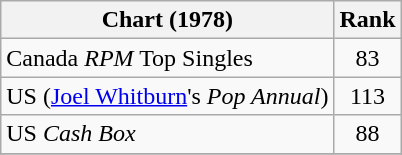<table class="wikitable sortable">
<tr>
<th>Chart (1978)</th>
<th style="text-align:center;">Rank</th>
</tr>
<tr>
<td>Canada <em>RPM</em> Top Singles</td>
<td style="text-align:center;">83</td>
</tr>
<tr>
<td>US (<a href='#'>Joel Whitburn</a>'s <em>Pop Annual</em>)</td>
<td style="text-align:center;">113</td>
</tr>
<tr>
<td>US <em>Cash Box</em> </td>
<td style="text-align:center;">88</td>
</tr>
<tr>
</tr>
</table>
